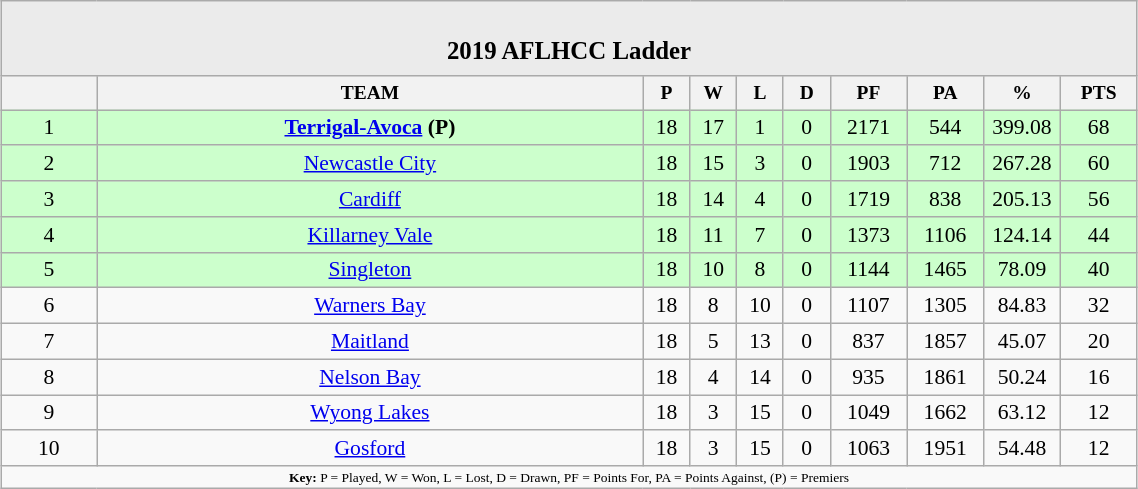<table class="wikitable" style="margin:1em auto; text-align: center; font-size: 90%; width: 60%">
<tr>
<td colspan="10" style="background: #EBEBEB;"><br><table border="0" style="width:100%;" cellpadding="0" cellspacing="0">
<tr>
<td style="width:25%; border:0;"></td>
<td style="border: 0; font-size: 115%;"><strong>2019 AFLHCC Ladder</strong></td>
<td style="width:25%; border:0;"></td>
</tr>
</table>
</td>
</tr>
<tr style="text-align: center; font-size: 90%;">
<th></th>
<th>TEAM</th>
<th style="width:25px;">P</th>
<th style="width:25px;">W</th>
<th style="width:25px;">L</th>
<th style="width:25px;">D</th>
<th style="width:45px;">PF</th>
<th style="width:45px;">PA</th>
<th style="width:45px;">%</th>
<th style="width:45px;">PTS</th>
</tr>
<tr style="background:#cfc;">
<td>1</td>
<td><strong><a href='#'>Terrigal-Avoca</a> (P)</strong></td>
<td>18</td>
<td>17</td>
<td>1</td>
<td>0</td>
<td>2171</td>
<td>544</td>
<td>399.08</td>
<td>68</td>
</tr>
<tr style="background:#cfc;">
<td>2</td>
<td><a href='#'>Newcastle City</a></td>
<td>18</td>
<td>15</td>
<td>3</td>
<td>0</td>
<td>1903</td>
<td>712</td>
<td>267.28</td>
<td>60</td>
</tr>
<tr style="background:#cfc;">
<td>3</td>
<td><a href='#'>Cardiff</a></td>
<td>18</td>
<td>14</td>
<td>4</td>
<td>0</td>
<td>1719</td>
<td>838</td>
<td>205.13</td>
<td>56</td>
</tr>
<tr style="background:#cfc;">
<td>4</td>
<td><a href='#'>Killarney Vale</a></td>
<td>18</td>
<td>11</td>
<td>7</td>
<td>0</td>
<td>1373</td>
<td>1106</td>
<td>124.14</td>
<td>44</td>
</tr>
<tr style="background:#cfc;">
<td>5</td>
<td><a href='#'>Singleton</a></td>
<td>18</td>
<td>10</td>
<td>8</td>
<td>0</td>
<td>1144</td>
<td>1465</td>
<td>78.09</td>
<td>40</td>
</tr>
<tr>
<td>6</td>
<td><a href='#'>Warners Bay</a></td>
<td>18</td>
<td>8</td>
<td>10</td>
<td>0</td>
<td>1107</td>
<td>1305</td>
<td>84.83</td>
<td>32</td>
</tr>
<tr>
<td>7</td>
<td><a href='#'>Maitland</a></td>
<td>18</td>
<td>5</td>
<td>13</td>
<td>0</td>
<td>837</td>
<td>1857</td>
<td>45.07</td>
<td>20</td>
</tr>
<tr>
<td>8</td>
<td><a href='#'>Nelson Bay</a></td>
<td>18</td>
<td>4</td>
<td>14</td>
<td>0</td>
<td>935</td>
<td>1861</td>
<td>50.24</td>
<td>16</td>
</tr>
<tr>
<td>9</td>
<td><a href='#'>Wyong Lakes</a></td>
<td>18</td>
<td>3</td>
<td>15</td>
<td>0</td>
<td>1049</td>
<td>1662</td>
<td>63.12</td>
<td>12</td>
</tr>
<tr>
<td>10</td>
<td><a href='#'>Gosford</a></td>
<td>18</td>
<td>3</td>
<td>15</td>
<td>0</td>
<td>1063</td>
<td>1951</td>
<td>54.48</td>
<td>12</td>
</tr>
<tr style="font-size: xx-small;">
<td colspan="10"><strong>Key:</strong> P = Played, W = Won, L = Lost, D = Drawn, PF = Points For, PA = Points Against, (P) = Premiers</td>
</tr>
</table>
